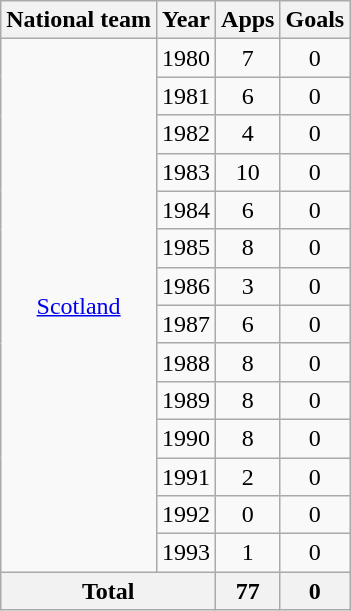<table class="wikitable" style="text-align:center">
<tr>
<th>National team</th>
<th>Year</th>
<th>Apps</th>
<th>Goals</th>
</tr>
<tr>
<td rowspan="14"><a href='#'>Scotland</a></td>
<td>1980</td>
<td>7</td>
<td>0</td>
</tr>
<tr>
<td>1981</td>
<td>6</td>
<td>0</td>
</tr>
<tr>
<td>1982</td>
<td>4</td>
<td>0</td>
</tr>
<tr>
<td>1983</td>
<td>10</td>
<td>0</td>
</tr>
<tr>
<td>1984</td>
<td>6</td>
<td>0</td>
</tr>
<tr>
<td>1985</td>
<td>8</td>
<td>0</td>
</tr>
<tr>
<td>1986</td>
<td>3</td>
<td>0</td>
</tr>
<tr>
<td>1987</td>
<td>6</td>
<td>0</td>
</tr>
<tr>
<td>1988</td>
<td>8</td>
<td>0</td>
</tr>
<tr>
<td>1989</td>
<td>8</td>
<td>0</td>
</tr>
<tr>
<td>1990</td>
<td>8</td>
<td>0</td>
</tr>
<tr>
<td>1991</td>
<td>2</td>
<td>0</td>
</tr>
<tr>
<td>1992</td>
<td>0</td>
<td>0</td>
</tr>
<tr>
<td>1993</td>
<td>1</td>
<td>0</td>
</tr>
<tr>
<th colspan="2">Total</th>
<th>77</th>
<th>0</th>
</tr>
</table>
